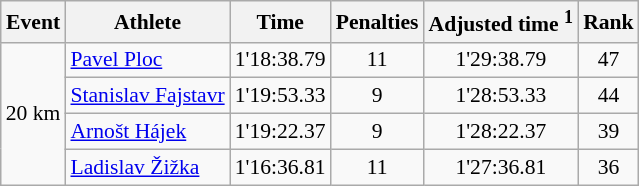<table class="wikitable" style="font-size:90%">
<tr>
<th>Event</th>
<th>Athlete</th>
<th>Time</th>
<th>Penalties</th>
<th>Adjusted time <sup>1</sup></th>
<th>Rank</th>
</tr>
<tr>
<td rowspan="4">20 km</td>
<td><a href='#'>Pavel Ploc</a></td>
<td align="center">1'18:38.79</td>
<td align="center">11</td>
<td align="center">1'29:38.79</td>
<td align="center">47</td>
</tr>
<tr>
<td><a href='#'>Stanislav Fajstavr</a></td>
<td align="center">1'19:53.33</td>
<td align="center">9</td>
<td align="center">1'28:53.33</td>
<td align="center">44</td>
</tr>
<tr>
<td><a href='#'>Arnošt Hájek</a></td>
<td align="center">1'19:22.37</td>
<td align="center">9</td>
<td align="center">1'28:22.37</td>
<td align="center">39</td>
</tr>
<tr>
<td><a href='#'>Ladislav Žižka</a></td>
<td align="center">1'16:36.81</td>
<td align="center">11</td>
<td align="center">1'27:36.81</td>
<td align="center">36</td>
</tr>
</table>
